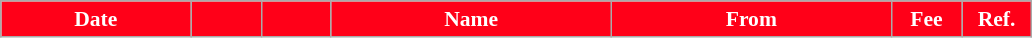<table class="wikitable plainrowheaders sortable" style="text-align:center; font-size:90%">
<tr>
<th style="background:#ff0018; color:#fff; width:120px;">Date</th>
<th style="background:#ff0018; color:#fff; width:40px;"></th>
<th style="background:#ff0018; color:#fff; width:40px;"></th>
<th style="background:#ff0018; color:#fff; width:180px;">Name</th>
<th style="background:#ff0018; color:#fff; width:180px;">From</th>
<th style="background:#ff0018; color:#fff; width:40px;">Fee</th>
<th style="background:#ff0018; color:#fff; width:40px;">Ref.</th>
</tr>
</table>
